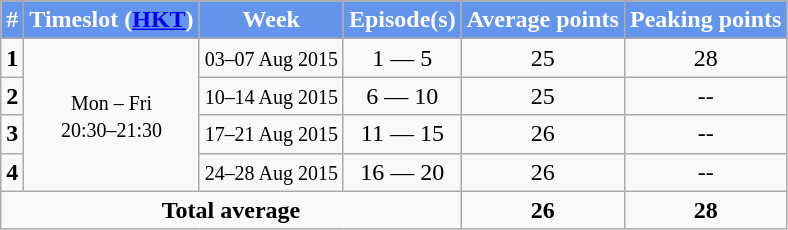<table class="wikitable" style="text-align:center;">
<tr style="background:cornflowerblue; color:white" align="center">
</tr>
<tr>
<th style="background:cornflowerblue; color:white" align="center">#</th>
<th style="background:cornflowerblue; color:white" align="center">Timeslot (<a href='#'>HKT</a>)</th>
<th style="background:cornflowerblue; color:white" align="center">Week</th>
<th style="background:cornflowerblue; color:white" align="center">Episode(s)</th>
<th style="background:cornflowerblue; color:white" align="center">Average points</th>
<th style="background:cornflowerblue; color:white" align="center">Peaking points</th>
</tr>
<tr>
<td><strong>1</strong></td>
<td rowspan="4"><small>Mon – Fri<br>20:30–21:30</small></td>
<td><small>03–07 Aug 2015</small></td>
<td>1 — 5</td>
<td>25</td>
<td>28</td>
</tr>
<tr>
<td><strong>2</strong></td>
<td><small>10–14 Aug 2015</small></td>
<td>6 — 10</td>
<td>25</td>
<td>--</td>
</tr>
<tr>
<td><strong>3</strong></td>
<td><small>17–21 Aug 2015</small></td>
<td>11 — 15</td>
<td>26</td>
<td>--</td>
</tr>
<tr>
<td><strong>4</strong></td>
<td><small>24–28 Aug 2015</small></td>
<td>16 — 20</td>
<td>26</td>
<td>--</td>
</tr>
<tr>
<td colspan="4"><strong>Total average</strong></td>
<td><strong>26</strong></td>
<td><strong>28</strong></td>
</tr>
</table>
